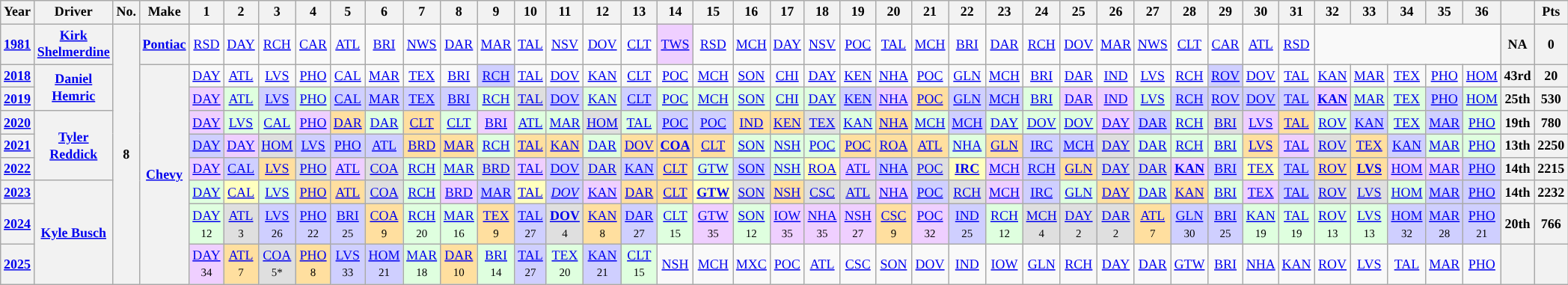<table class="wikitable" style="text-align:center; font-size:75%">
<tr>
<th>Year</th>
<th>Driver</th>
<th>No.</th>
<th>Make</th>
<th>1</th>
<th>2</th>
<th>3</th>
<th>4</th>
<th>5</th>
<th>6</th>
<th>7</th>
<th>8</th>
<th>9</th>
<th>10</th>
<th>11</th>
<th>12</th>
<th>13</th>
<th>14</th>
<th>15</th>
<th>16</th>
<th>17</th>
<th>18</th>
<th>19</th>
<th>20</th>
<th>21</th>
<th>22</th>
<th>23</th>
<th>24</th>
<th>25</th>
<th>26</th>
<th>27</th>
<th>28</th>
<th>29</th>
<th>30</th>
<th>31</th>
<th>32</th>
<th>33</th>
<th>34</th>
<th>35</th>
<th>36</th>
<th></th>
<th>Pts</th>
</tr>
<tr>
<th><a href='#'>1981</a></th>
<th><a href='#'>Kirk Shelmerdine</a></th>
<th rowspan="9">8</th>
<th><a href='#'>Pontiac</a></th>
<td><a href='#'>RSD</a></td>
<td><a href='#'>DAY</a></td>
<td><a href='#'>RCH</a></td>
<td><a href='#'>CAR</a></td>
<td><a href='#'>ATL</a></td>
<td><a href='#'>BRI</a></td>
<td><a href='#'>NWS</a></td>
<td><a href='#'>DAR</a></td>
<td><a href='#'>MAR</a></td>
<td><a href='#'>TAL</a></td>
<td><a href='#'>NSV</a></td>
<td><a href='#'>DOV</a></td>
<td><a href='#'>CLT</a></td>
<td style="background:#EFCFFF;"><a href='#'>TWS</a><br></td>
<td><a href='#'>RSD</a></td>
<td><a href='#'>MCH</a></td>
<td><a href='#'>DAY</a></td>
<td><a href='#'>NSV</a></td>
<td><a href='#'>POC</a></td>
<td><a href='#'>TAL</a></td>
<td><a href='#'>MCH</a></td>
<td><a href='#'>BRI</a></td>
<td><a href='#'>DAR</a></td>
<td><a href='#'>RCH</a></td>
<td><a href='#'>DOV</a></td>
<td><a href='#'>MAR</a></td>
<td><a href='#'>NWS</a></td>
<td><a href='#'>CLT</a></td>
<td><a href='#'>CAR</a></td>
<td><a href='#'>ATL</a></td>
<td><a href='#'>RSD</a></td>
<td colspan=5></td>
<th>NA</th>
<th>0</th>
</tr>
<tr>
<th><a href='#'>2018</a></th>
<th rowspan=2><a href='#'>Daniel Hemric</a></th>
<th rowspan="8"><a href='#'>Chevy</a></th>
<td><a href='#'>DAY</a></td>
<td><a href='#'>ATL</a></td>
<td><a href='#'>LVS</a></td>
<td><a href='#'>PHO</a></td>
<td><a href='#'>CAL</a></td>
<td><a href='#'>MAR</a></td>
<td><a href='#'>TEX</a></td>
<td><a href='#'>BRI</a></td>
<td style="background:#CFCFFF;"><a href='#'>RCH</a><br></td>
<td><a href='#'>TAL</a></td>
<td><a href='#'>DOV</a></td>
<td><a href='#'>KAN</a></td>
<td><a href='#'>CLT</a></td>
<td><a href='#'>POC</a></td>
<td><a href='#'>MCH</a></td>
<td><a href='#'>SON</a></td>
<td><a href='#'>CHI</a></td>
<td><a href='#'>DAY</a></td>
<td><a href='#'>KEN</a></td>
<td><a href='#'>NHA</a></td>
<td><a href='#'>POC</a></td>
<td><a href='#'>GLN</a></td>
<td><a href='#'>MCH</a></td>
<td><a href='#'>BRI</a></td>
<td><a href='#'>DAR</a></td>
<td><a href='#'>IND</a></td>
<td><a href='#'>LVS</a></td>
<td><a href='#'>RCH</a></td>
<td style="background:#CFCFFF;"><a href='#'>ROV</a><br></td>
<td><a href='#'>DOV</a></td>
<td><a href='#'>TAL</a></td>
<td><a href='#'>KAN</a></td>
<td><a href='#'>MAR</a></td>
<td><a href='#'>TEX</a></td>
<td><a href='#'>PHO</a></td>
<td><a href='#'>HOM</a></td>
<th>43rd</th>
<th>20</th>
</tr>
<tr>
<th><a href='#'>2019</a></th>
<td style="background:#EFCFFF;"><a href='#'>DAY</a><br></td>
<td style="background:#DFFFDF;"><a href='#'>ATL</a><br></td>
<td style="background:#CFCFFF;"><a href='#'>LVS</a><br></td>
<td style="background:#DFFFDF;"><a href='#'>PHO</a><br></td>
<td style="background:#CFCFFF;"><a href='#'>CAL</a><br></td>
<td style="background:#CFCFFF;"><a href='#'>MAR</a><br></td>
<td style="background:#CFCFFF;"><a href='#'>TEX</a><br></td>
<td style="background:#CFCFFF;"><a href='#'>BRI</a><br></td>
<td style="background:#DFFFDF;"><a href='#'>RCH</a><br></td>
<td style="background:#DFDFDF;"><a href='#'>TAL</a><br></td>
<td style="background:#CFCFFF;"><a href='#'>DOV</a><br></td>
<td style="background:#DFFFDF;"><a href='#'>KAN</a><br></td>
<td style="background:#CFCFFF;"><a href='#'>CLT</a><br></td>
<td style="background:#DFFFDF;"><a href='#'>POC</a><br></td>
<td style="background:#DFFFDF;"><a href='#'>MCH</a><br></td>
<td style="background:#DFFFDF;"><a href='#'>SON</a><br></td>
<td style="background:#DFFFDF;"><a href='#'>CHI</a><br></td>
<td style="background:#DFFFDF;"><a href='#'>DAY</a><br></td>
<td style="background:#CFCFFF;"><a href='#'>KEN</a><br></td>
<td style="background:#EFCFFF;"><a href='#'>NHA</a><br></td>
<td style="background:#FFDF9F;"><a href='#'>POC</a><br></td>
<td style="background:#CFCFFF;"><a href='#'>GLN</a><br></td>
<td style="background:#CFCFFF;"><a href='#'>MCH</a><br></td>
<td style="background:#DFFFDF;"><a href='#'>BRI</a><br></td>
<td style="background:#EFCFFF;"><a href='#'>DAR</a><br></td>
<td style="background:#EFCFFF;"><a href='#'>IND</a><br></td>
<td style="background:#DFFFDF;"><a href='#'>LVS</a><br></td>
<td style="background:#CFCFFF;"><a href='#'>RCH</a><br></td>
<td style="background:#CFCFFF;"><a href='#'>ROV</a><br></td>
<td style="background:#CFCFFF;"><a href='#'>DOV</a><br></td>
<td style="background:#CFCFFF;"><a href='#'>TAL</a><br></td>
<td style="background:#EFCFFF;"><strong><a href='#'>KAN</a></strong><br></td>
<td style="background:#DFFFDF;"><a href='#'>MAR</a><br></td>
<td style="background:#DFFFDF;"><a href='#'>TEX</a><br></td>
<td style="background:#CFCFFF;"><a href='#'>PHO</a><br></td>
<td style="background:#DFFFDF;"><a href='#'>HOM</a><br></td>
<th>25th</th>
<th>530</th>
</tr>
<tr>
<th><a href='#'>2020</a></th>
<th rowspan=3><a href='#'>Tyler Reddick</a></th>
<td style="background:#EFCFFF;"><a href='#'>DAY</a><br></td>
<td style="background:#DFFFDF;"><a href='#'>LVS</a><br></td>
<td style="background:#DFFFDF;"><a href='#'>CAL</a><br></td>
<td style="background:#EFCFFF;"><a href='#'>PHO</a><br></td>
<td style="background:#FFDF9F;"><a href='#'>DAR</a><br></td>
<td style="background:#DFFFDF;"><a href='#'>DAR</a><br></td>
<td style="background:#FFDF9F;"><a href='#'>CLT</a><br></td>
<td style="background:#DFFFDF;"><a href='#'>CLT</a><br></td>
<td style="background:#EFCFFF;"><a href='#'>BRI</a><br></td>
<td style="background:#DFFFDF;"><a href='#'>ATL</a><br></td>
<td style="background:#DFFFDF;"><a href='#'>MAR</a><br></td>
<td style="background:#DFDFDF;"><a href='#'>HOM</a><br></td>
<td style="background:#DFFFDF;"><a href='#'>TAL</a><br></td>
<td style="background:#CFCFFF;"><a href='#'>POC</a><br></td>
<td style="background:#CFCFFF;"><a href='#'>POC</a><br></td>
<td style="background:#FFDF9F;"><a href='#'>IND</a><br></td>
<td style="background:#FFDF9F;"><a href='#'>KEN</a><br></td>
<td style="background:#DFDFDF;"><a href='#'>TEX</a><br></td>
<td style="background:#DFFFDF;"><a href='#'>KAN</a><br></td>
<td style="background:#FFDF9F;"><a href='#'>NHA</a><br></td>
<td style="background:#DFFFDF;"><a href='#'>MCH</a><br></td>
<td style="background:#CFCFFF;"><a href='#'>MCH</a><br></td>
<td style="background:#DFFFDF;"><a href='#'>DAY</a><br></td>
<td style="background:#DFFFDF;"><a href='#'>DOV</a><br></td>
<td style="background:#DFFFDF;"><a href='#'>DOV</a><br></td>
<td style="background:#EFCFFF;"><a href='#'>DAY</a><br></td>
<td style="background:#CFCFFF;"><a href='#'>DAR</a><br></td>
<td style="background:#DFFFDF;"><a href='#'>RCH</a><br></td>
<td style="background:#DFDFDF;"><a href='#'>BRI</a><br></td>
<td style="background:#EFCFFF;"><a href='#'>LVS</a><br></td>
<td style="background:#FFDF9F;"><a href='#'>TAL</a><br></td>
<td style="background:#DFFFDF;"><a href='#'>ROV</a><br></td>
<td style="background:#CFCFFF;"><a href='#'>KAN</a><br></td>
<td style="background:#DFFFDF;"><a href='#'>TEX</a><br></td>
<td style="background:#CFCFFF;"><a href='#'>MAR</a><br></td>
<td style="background:#DFFFDF;"><a href='#'>PHO</a><br></td>
<th>19th</th>
<th>780</th>
</tr>
<tr>
<th><a href='#'>2021</a></th>
<td style="background:#CFCFFF;"><a href='#'>DAY</a><br></td>
<td style="background:#EFCFFF;"><a href='#'>DAY</a><br></td>
<td style="background:#DFDFDF;"><a href='#'>HOM</a><br></td>
<td style="background:#CFCFFF;"><a href='#'>LVS</a><br></td>
<td style="background:#CFCFFF;"><a href='#'>PHO</a><br></td>
<td style="background:#CFCFFF;"><a href='#'>ATL</a><br></td>
<td style="background:#FFDF9F;"><a href='#'>BRD</a><br></td>
<td style="background:#FFDF9F;"><a href='#'>MAR</a><br></td>
<td style="background:#DFFFDF;"><a href='#'>RCH</a><br></td>
<td style="background:#FFDF9F;"><a href='#'>TAL</a><br></td>
<td style="background:#FFDF9F;"><a href='#'>KAN</a><br></td>
<td style="background:#DFFFDF;"><a href='#'>DAR</a><br></td>
<td style="background:#FFDF9F;"><a href='#'>DOV</a><br></td>
<td style="background:#FFDF9F;"><strong><a href='#'>COA</a></strong><br></td>
<td style="background:#FFDF9F;"><a href='#'>CLT</a><br></td>
<td style="background:#DFFFDF;"><a href='#'>SON</a><br></td>
<td style="background:#DFFFDF;"><a href='#'>NSH</a><br></td>
<td style="background:#DFFFDF;"><a href='#'>POC</a><br></td>
<td style="background:#FFDF9F;"><a href='#'>POC</a><br></td>
<td style="background:#FFDF9F;"><a href='#'>ROA</a><br></td>
<td style="background:#FFDF9F;"><a href='#'>ATL</a><br></td>
<td style="background:#DFFFDF;"><a href='#'>NHA</a><br></td>
<td style="background:#FFDF9F;"><a href='#'>GLN</a><br></td>
<td style="background:#CFCFFF;"><a href='#'>IRC</a><br></td>
<td style="background:#CFCFFF;"><a href='#'>MCH</a><br></td>
<td style="background:#DFDFDF;"><a href='#'>DAY</a><br></td>
<td style="background:#DFFFDF;"><a href='#'>DAR</a><br></td>
<td style="background:#DFFFDF;"><a href='#'>RCH</a><br></td>
<td style="background:#DFFFDF;"><a href='#'>BRI</a><br></td>
<td style="background:#FFDF9F;"><a href='#'>LVS</a><br></td>
<td style="background:#EFCFFF;"><a href='#'>TAL</a><br></td>
<td style="background:#DFDFDF;"><a href='#'>ROV</a><br></td>
<td style="background:#FFDF9F;"><a href='#'>TEX</a><br></td>
<td style="background:#CFCFFF;"><a href='#'>KAN</a><br></td>
<td style="background:#DFFFDF;"><a href='#'>MAR</a><br></td>
<td style="background:#DFFFDF;"><a href='#'>PHO</a><br></td>
<th>13th</th>
<th>2250</th>
</tr>
<tr>
<th><a href='#'>2022</a></th>
<td style="background:#EFCFFF;"><a href='#'>DAY</a><br></td>
<td style="background:#CFCFFF;"><a href='#'>CAL</a><br></td>
<td style="background:#FFDF9F;"><a href='#'>LVS</a><br></td>
<td style="background:#DFDFDF;"><a href='#'>PHO</a><br></td>
<td style="background:#EFCFFF;"><a href='#'>ATL</a><br></td>
<td style="background:#DFDFDF;"><a href='#'>COA</a><br></td>
<td style="background:#DFFFDF;"><a href='#'>RCH</a><br></td>
<td style="background:#DFFFDF;"><a href='#'>MAR</a><br></td>
<td style="background:#DFDFDF;"><a href='#'>BRD</a><br></td>
<td style="background:#EFCFFF;"><a href='#'>TAL</a><br></td>
<td style="background:#CFCFFF;"><a href='#'>DOV</a><br></td>
<td style="background:#DFDFDF;"><a href='#'>DAR</a><br></td>
<td style="background:#CFCFFF;"><a href='#'>KAN</a><br></td>
<td style="background:#FFDF9F;"><a href='#'>CLT</a><br></td>
<td style="background:#DFFFDF;"><a href='#'>GTW</a><br></td>
<td style="background:#CFCFFF;"><a href='#'>SON</a><br></td>
<td style="background:#DFFFDF;"><a href='#'>NSH</a><br></td>
<td style="background:#FFFFBF;"><a href='#'>ROA</a><br></td>
<td style="background:#EFCFFF;"><a href='#'>ATL</a><br></td>
<td style="background:#CFCFFF;"><a href='#'>NHA</a><br></td>
<td style="background:#DFDFDF;"><a href='#'>POC</a><br></td>
<td style="background:#FFFFBF;"><strong><a href='#'>IRC</a></strong><br></td>
<td style="background:#EFCFFF;"><a href='#'>MCH</a><br></td>
<td style="background:#CFCFFF;"><a href='#'>RCH</a><br></td>
<td style="background:#FFDF9F;"><a href='#'>GLN</a><br></td>
<td style="background:#DFDFDF;"><a href='#'>DAY</a><br></td>
<td style="background:#DFDFDF;"><a href='#'>DAR</a><br> </td>
<td style="background:#EFCFFF;"><strong><a href='#'>KAN</a></strong><br></td>
<td style="background:#CFCFFF;"><a href='#'>BRI</a><br></td>
<td style="background:#FFFFBF;"><a href='#'>TEX</a><br></td>
<td style="background:#CFCFFF;"><a href='#'>TAL</a><br></td>
<td style="background:#FFDF9F;"><a href='#'>ROV</a> <br></td>
<td style="background:#FFDF9F;"><strong><a href='#'>LVS</a></strong><br></td>
<td style="background:#EFCFFF;"><a href='#'>HOM</a><br></td>
<td style="background:#EFCFFF;"><a href='#'>MAR</a><br></td>
<td style="background:#CFCFFF;”"><a href='#'>PHO</a><br></td>
<th>14th</th>
<th>2215</th>
</tr>
<tr>
<th><a href='#'>2023</a></th>
<th rowspan="3"><a href='#'>Kyle Busch</a></th>
<td style="background:#DFFFDF;"><a href='#'>DAY</a><br></td>
<td style="background:#FFFFBF;"><a href='#'>CAL</a><br></td>
<td style="background:#DFFFDF;"><a href='#'>LVS</a><br></td>
<td style="background:#FFDF9F;"><a href='#'>PHO</a><br></td>
<td style="background:#FFDF9F;"><a href='#'>ATL</a><br></td>
<td style="background:#DFDFDF;"><a href='#'>COA</a><br></td>
<td style="background:#DFFFDF;"><a href='#'>RCH</a><br></td>
<td style="background:#EFCFFF;"><a href='#'>BRD</a><br></td>
<td style="background:#CFCFFF;"><a href='#'>MAR</a><br></td>
<td style="background:#FFFFBF;"><a href='#'>TAL</a><br></td>
<td style="background:#CFCFFF;"><em><a href='#'>DOV</a></em><br></td>
<td style="background:#EFCFFF;"><a href='#'>KAN</a><br></td>
<td style="background:#FFDF9F;"><a href='#'>DAR</a><br></td>
<td style="background:#FFDF9F;"><a href='#'>CLT</a><br></td>
<td style="background:#FFFFBF;"><strong><a href='#'>GTW</a></strong><br></td>
<td style="background:#DFDFDF;"><a href='#'>SON</a><br></td>
<td style="background:#FFDF9F;"><a href='#'>NSH</a><br></td>
<td style="background:#DFDFDF;"><a href='#'>CSC</a><br></td>
<td style="background:#DFDFDF;"><a href='#'>ATL</a><br></td>
<td style="background:#EFCFFF;"><a href='#'>NHA</a><br></td>
<td style="background:#CFCFFF;"><a href='#'>POC</a><br></td>
<td style="background:#DFDFDF;"><a href='#'>RCH</a><br></td>
<td style="background:#EFCFFF;"><a href='#'>MCH</a><br></td>
<td style="background:#CFCFFF;"><a href='#'>IRC</a><br></td>
<td style="background:#DFFFDF;"><a href='#'>GLN</a><br></td>
<td style="background:#FFDF9F;"><a href='#'>DAY</a><br></td>
<td style="background:#DFFFDF;"><a href='#'>DAR</a><br></td>
<td style="background:#FFDF9F;"><a href='#'>KAN</a><br></td>
<td style="background:#DFFFDF;"><a href='#'>BRI</a><br></td>
<td style="background:#EFCFFF;"><a href='#'>TEX</a><br></td>
<td style="background:#CFCFFF;"><a href='#'>TAL</a><br></td>
<td style="background:#DFDFDF;"><a href='#'>ROV</a><br></td>
<td style="background:#DFDFDF;"><a href='#'>LVS</a><br></td>
<td style="background:#DFFFDF;"><a href='#'>HOM</a><br></td>
<td style="background:#CFCFFF;"><a href='#'>MAR</a><br></td>
<td style="background:#CFCFFF;"><a href='#'>PHO</a><br></td>
<th>14th</th>
<th>2232</th>
</tr>
<tr>
<th><a href='#'>2024</a></th>
<td style="background:#DFFFDF;"><a href='#'>DAY</a><br><small>12</small></td>
<td style="background:#DFDFDF;"><a href='#'>ATL</a><br><small>3</small></td>
<td style="background:#CFCFFF;"><a href='#'>LVS</a><br><small>26</small></td>
<td style="background:#CFCFFF;"><a href='#'>PHO</a><br><small>22</small></td>
<td style="background:#CFCFFF;"><a href='#'>BRI</a><br><small>25</small></td>
<td style="background:#FFDF9F;"><a href='#'>COA</a><br><small>9</small></td>
<td style="background:#DFFFDF;"><a href='#'>RCH</a><br><small>20</small></td>
<td style="background:#DFFFDF;"><a href='#'>MAR</a><br><small>16</small></td>
<td style="background:#FFDF9F;"><a href='#'>TEX</a><br><small>9</small></td>
<td style="background:#CFCFFF;"><a href='#'>TAL</a><br><small>27</small></td>
<td style="background:#DFDFDF;"><strong><a href='#'>DOV</a></strong><br><small>4</small></td>
<td style="background:#FFDF9F;"><a href='#'>KAN</a><br><small>8</small></td>
<td style="background:#CFCFFF;"><a href='#'>DAR</a><br><small>27</small></td>
<td style="background:#DFFFDF;"><a href='#'>CLT</a><br><small>15</small></td>
<td style="background:#EFCFFF;"><a href='#'>GTW</a><br><small>35</small></td>
<td style="background:#DFFFDF;"><a href='#'>SON</a><br><small>12</small></td>
<td style="background:#EFCFFF;"><a href='#'>IOW</a><br><small>35</small></td>
<td style="background:#EFCFFF;"><a href='#'>NHA</a><br><small>35</small></td>
<td style="background:#EFCFFF;"><a href='#'>NSH</a><br><small>27</small></td>
<td style="background:#FFDF9F;"><a href='#'>CSC</a><br><small>9</small></td>
<td style="background:#EFCFFF;"><a href='#'>POC</a><br><small>32</small></td>
<td style="background:#CFCFFF;"><a href='#'>IND</a><br><small>25</small></td>
<td style="background:#DFFFDF;"><a href='#'>RCH</a><br><small>12</small></td>
<td style="background:#DFDFDF;"><a href='#'>MCH</a><br><small>4</small></td>
<td style="background:#DFDFDF;"><a href='#'>DAY</a><br><small>2</small></td>
<td style="background:#DFDFDF;"><a href='#'>DAR</a><br><small>2</small></td>
<td style="background:#FFDF9F;"><a href='#'>ATL</a><br><small>7</small></td>
<td style="background:#CFCFFF;"><a href='#'>GLN</a><br><small>30</small></td>
<td style="background:#CFCFFF;"><a href='#'>BRI</a><br><small>25</small></td>
<td style="background:#DFFFDF;"><a href='#'>KAN</a><br><small>19</small></td>
<td style="background:#DFFFDF;"><a href='#'>TAL</a><br><small>19</small></td>
<td style="background:#DFFFDF;"><a href='#'>ROV</a><br><small>13</small></td>
<td style="background:#DFFFDF;"><a href='#'>LVS</a><br><small>13</small></td>
<td style="background:#CFCFFF;"><a href='#'>HOM</a><br><small>32</small></td>
<td style="background:#CFCFFF;"><a href='#'>MAR</a><br><small>28</small></td>
<td style="background:#CFCFFF;"><a href='#'>PHO</a><br><small>21</small></td>
<th>20th</th>
<th>766</th>
</tr>
<tr>
<th><a href='#'>2025</a></th>
<td style="background:#EFCFFF;"><a href='#'>DAY</a><br><small>34</small></td>
<td style="background:#FFDF9F;"><a href='#'>ATL</a><br><small>7</small></td>
<td style="background:#DFDFDF;"><a href='#'>COA</a><br><small>5*</small></td>
<td style="background:#FFDF9F;"><a href='#'>PHO</a><br><small>8</small></td>
<td style="background:#CFCFFF;"><a href='#'>LVS</a><br><small>33</small></td>
<td style="background:#CFCFFF;"><a href='#'>HOM</a><br><small>21</small></td>
<td style="background:#DFFFDF;"><a href='#'>MAR</a><br><small>18</small></td>
<td style="background:#FFDF9F;"><a href='#'>DAR</a><br><small>10</small></td>
<td style="background:#DFFFDF;"><a href='#'>BRI</a><br><small>14</small></td>
<td style="background:#CFCFFF;"><a href='#'>TAL</a><br><small>27</small></td>
<td style="background:#DFFFDF;"><a href='#'>TEX</a><br><small>20</small></td>
<td style="background:#CFCFFF;"><a href='#'>KAN</a><br><small>21</small></td>
<td style="background:#DFFFDF;"><a href='#'>CLT</a><br><small>15</small></td>
<td><a href='#'>NSH</a></td>
<td><a href='#'>MCH</a></td>
<td><a href='#'>MXC</a></td>
<td><a href='#'>POC</a></td>
<td><a href='#'>ATL</a></td>
<td><a href='#'>CSC</a></td>
<td><a href='#'>SON</a></td>
<td><a href='#'>DOV</a></td>
<td><a href='#'>IND</a></td>
<td><a href='#'>IOW</a></td>
<td><a href='#'>GLN</a></td>
<td><a href='#'>RCH</a></td>
<td><a href='#'>DAY</a></td>
<td><a href='#'>DAR</a></td>
<td><a href='#'>GTW</a></td>
<td><a href='#'>BRI</a></td>
<td><a href='#'>NHA</a></td>
<td><a href='#'>KAN</a></td>
<td><a href='#'>ROV</a></td>
<td><a href='#'>LVS</a></td>
<td><a href='#'>TAL</a></td>
<td><a href='#'>MAR</a></td>
<td><a href='#'>PHO</a></td>
<th></th>
<th></th>
</tr>
</table>
